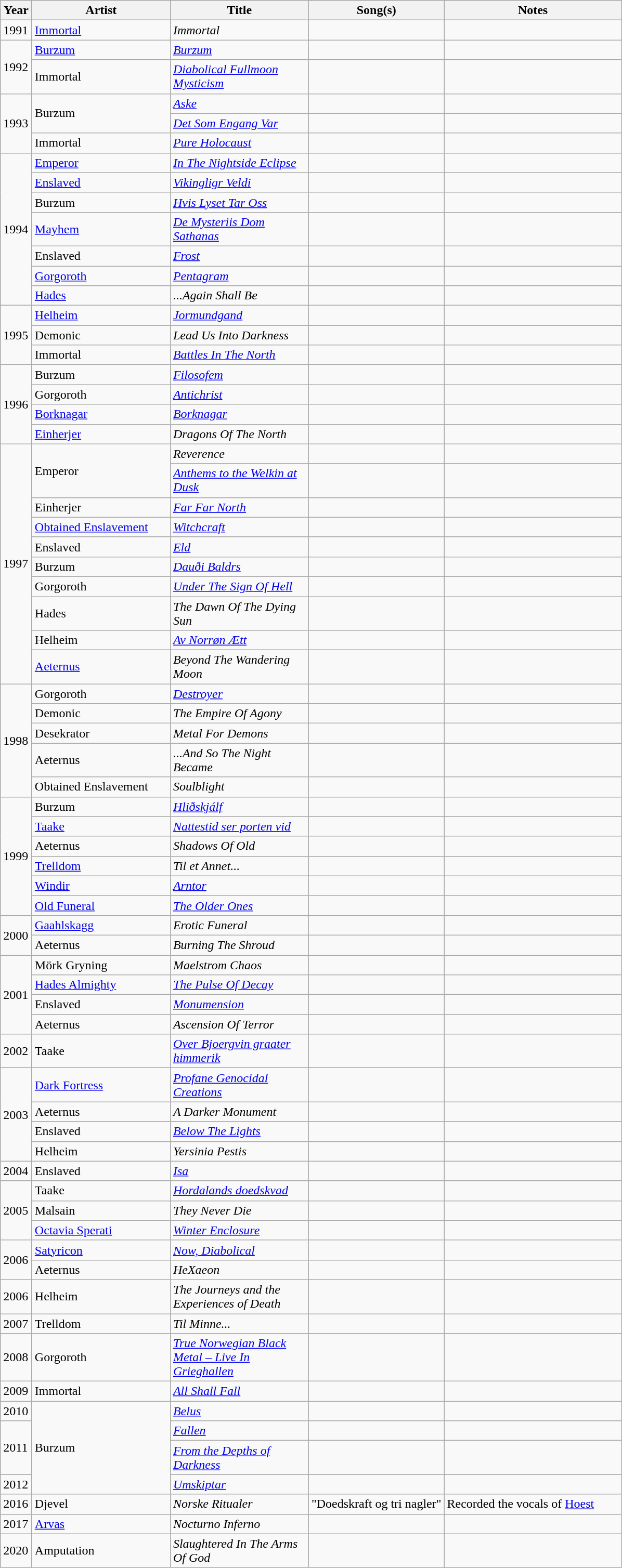<table class="wikitable sortable">
<tr>
<th width="33">Year</th>
<th width="170">Artist</th>
<th width="170">Title</th>
<th>Song(s)</th>
<th width="220">Notes</th>
</tr>
<tr>
<td>1991</td>
<td><a href='#'>Immortal</a></td>
<td><em>Immortal</em></td>
<td></td>
<td></td>
</tr>
<tr>
<td rowspan="2">1992</td>
<td><a href='#'>Burzum</a></td>
<td><em><a href='#'>Burzum</a></em></td>
<td></td>
<td></td>
</tr>
<tr>
<td>Immortal</td>
<td><em><a href='#'>Diabolical Fullmoon Mysticism</a></em></td>
<td></td>
<td></td>
</tr>
<tr>
<td rowspan="3">1993</td>
<td rowspan="2">Burzum</td>
<td><em><a href='#'>Aske</a></em></td>
<td></td>
<td></td>
</tr>
<tr>
<td><em><a href='#'>Det Som Engang Var</a></em></td>
<td></td>
<td></td>
</tr>
<tr>
<td>Immortal</td>
<td><em><a href='#'>Pure Holocaust</a></em></td>
<td></td>
<td></td>
</tr>
<tr>
<td rowspan="7">1994</td>
<td><a href='#'>Emperor</a></td>
<td><em><a href='#'>In The Nightside Eclipse</a></em></td>
<td></td>
<td></td>
</tr>
<tr>
<td><a href='#'>Enslaved</a></td>
<td><em><a href='#'>Vikingligr Veldi</a></em></td>
<td></td>
<td></td>
</tr>
<tr>
<td>Burzum</td>
<td><em><a href='#'>Hvis Lyset Tar Oss</a></em></td>
<td></td>
<td></td>
</tr>
<tr>
<td><a href='#'>Mayhem</a></td>
<td><em><a href='#'>De Mysteriis Dom Sathanas</a></em></td>
<td></td>
<td></td>
</tr>
<tr>
<td>Enslaved</td>
<td><em><a href='#'>Frost</a></em></td>
<td></td>
<td></td>
</tr>
<tr>
<td><a href='#'>Gorgoroth</a></td>
<td><em><a href='#'>Pentagram</a></em></td>
<td></td>
<td></td>
</tr>
<tr>
<td><a href='#'>Hades</a></td>
<td><em>...Again Shall Be</em></td>
<td></td>
<td></td>
</tr>
<tr>
<td rowspan="3">1995</td>
<td><a href='#'>Helheim</a></td>
<td><em><a href='#'>Jormundgand</a></em></td>
<td></td>
<td></td>
</tr>
<tr>
<td>Demonic</td>
<td><em>Lead Us Into Darkness</em></td>
<td></td>
<td></td>
</tr>
<tr>
<td>Immortal</td>
<td><em><a href='#'>Battles In The North</a></em></td>
<td></td>
<td></td>
</tr>
<tr>
<td rowspan="4">1996</td>
<td>Burzum</td>
<td><em><a href='#'>Filosofem</a></em></td>
<td></td>
<td></td>
</tr>
<tr>
<td>Gorgoroth</td>
<td><em><a href='#'>Antichrist</a></em></td>
<td></td>
<td></td>
</tr>
<tr>
<td><a href='#'>Borknagar</a></td>
<td><em><a href='#'>Borknagar</a></em></td>
<td></td>
<td></td>
</tr>
<tr>
<td><a href='#'>Einherjer</a></td>
<td><em>Dragons Of The North</em></td>
<td></td>
<td></td>
</tr>
<tr>
<td rowspan="10">1997</td>
<td rowspan="2">Emperor</td>
<td><em>Reverence</em></td>
<td></td>
<td></td>
</tr>
<tr>
<td><em><a href='#'>Anthems to the Welkin at Dusk</a></em></td>
<td></td>
<td></td>
</tr>
<tr>
<td>Einherjer</td>
<td><em><a href='#'>Far Far North</a></em></td>
<td></td>
<td></td>
</tr>
<tr>
<td><a href='#'>Obtained Enslavement</a></td>
<td><em><a href='#'>Witchcraft</a></em></td>
<td></td>
<td></td>
</tr>
<tr>
<td>Enslaved</td>
<td><em><a href='#'>Eld</a></em></td>
<td></td>
<td></td>
</tr>
<tr>
<td>Burzum</td>
<td><em><a href='#'>Dauði Baldrs</a></em></td>
<td></td>
<td></td>
</tr>
<tr>
<td>Gorgoroth</td>
<td><em><a href='#'>Under The Sign Of Hell</a></em></td>
<td></td>
<td></td>
</tr>
<tr>
<td>Hades</td>
<td><em>The Dawn Of The Dying Sun</em></td>
<td></td>
<td></td>
</tr>
<tr>
<td>Helheim</td>
<td><em><a href='#'>Av Norrøn Ætt</a></em></td>
<td></td>
<td></td>
</tr>
<tr>
<td><a href='#'>Aeternus</a></td>
<td><em>Beyond The Wandering Moon</em></td>
<td></td>
<td></td>
</tr>
<tr>
<td rowspan="5">1998</td>
<td>Gorgoroth</td>
<td><em><a href='#'>Destroyer</a></em></td>
<td></td>
<td></td>
</tr>
<tr>
<td>Demonic</td>
<td><em>The Empire Of Agony</em></td>
<td></td>
<td></td>
</tr>
<tr>
<td>Desekrator</td>
<td><em>Metal For Demons</em></td>
<td></td>
<td></td>
</tr>
<tr>
<td>Aeternus</td>
<td><em>...And So The Night Became</em></td>
<td></td>
<td></td>
</tr>
<tr>
<td>Obtained Enslavement</td>
<td><em>Soulblight</em></td>
<td></td>
<td></td>
</tr>
<tr>
<td rowspan="6">1999</td>
<td>Burzum</td>
<td><em><a href='#'>Hliðskjálf</a></em></td>
<td></td>
<td></td>
</tr>
<tr>
<td><a href='#'>Taake</a></td>
<td><em><a href='#'>Nattestid ser porten vid</a></em></td>
<td></td>
<td></td>
</tr>
<tr>
<td>Aeternus</td>
<td><em>Shadows Of Old</em></td>
<td></td>
<td></td>
</tr>
<tr>
<td><a href='#'>Trelldom</a></td>
<td><em>Til et Annet...</em></td>
<td></td>
<td></td>
</tr>
<tr>
<td><a href='#'>Windir</a></td>
<td><em><a href='#'>Arntor</a></em></td>
<td></td>
<td></td>
</tr>
<tr>
<td><a href='#'>Old Funeral</a></td>
<td><em><a href='#'>The Older Ones</a></em></td>
<td></td>
<td></td>
</tr>
<tr>
<td rowspan="2">2000</td>
<td><a href='#'>Gaahlskagg</a></td>
<td><em>Erotic Funeral</em></td>
<td></td>
<td></td>
</tr>
<tr>
<td>Aeternus</td>
<td><em>Burning The Shroud</em></td>
<td></td>
<td></td>
</tr>
<tr>
<td rowspan="4">2001</td>
<td>Mörk Gryning</td>
<td><em>Maelstrom Chaos</em></td>
<td></td>
<td></td>
</tr>
<tr>
<td><a href='#'>Hades Almighty</a></td>
<td><em><a href='#'>The Pulse Of Decay</a></em></td>
<td></td>
<td></td>
</tr>
<tr>
<td>Enslaved</td>
<td><em><a href='#'>Monumension</a></em></td>
<td></td>
<td></td>
</tr>
<tr>
<td>Aeternus</td>
<td><em>Ascension Of Terror</em></td>
<td></td>
<td></td>
</tr>
<tr>
<td>2002</td>
<td>Taake</td>
<td><em><a href='#'>Over Bjoergvin graater himmerik</a></em></td>
<td></td>
<td></td>
</tr>
<tr>
<td rowspan="4">2003</td>
<td><a href='#'>Dark Fortress</a></td>
<td><em><a href='#'>Profane Genocidal Creations</a></em></td>
<td></td>
<td></td>
</tr>
<tr>
<td>Aeternus</td>
<td><em>A Darker Monument</em></td>
<td></td>
<td></td>
</tr>
<tr>
<td>Enslaved</td>
<td><em><a href='#'>Below The Lights</a></em></td>
<td></td>
<td></td>
</tr>
<tr>
<td>Helheim</td>
<td><em>Yersinia Pestis</em></td>
<td></td>
<td></td>
</tr>
<tr>
<td>2004</td>
<td>Enslaved</td>
<td><em><a href='#'>Isa</a></em></td>
<td></td>
<td></td>
</tr>
<tr>
<td rowspan="3">2005</td>
<td>Taake</td>
<td><em><a href='#'>Hordalands doedskvad</a></em></td>
<td></td>
<td></td>
</tr>
<tr>
<td>Malsain</td>
<td><em>They Never Die</em></td>
<td></td>
<td></td>
</tr>
<tr>
<td><a href='#'>Octavia Sperati</a></td>
<td><em><a href='#'>Winter Enclosure</a></em></td>
<td></td>
<td></td>
</tr>
<tr>
<td rowspan="2">2006</td>
<td><a href='#'>Satyricon</a></td>
<td><em><a href='#'>Now, Diabolical</a></em></td>
<td></td>
<td></td>
</tr>
<tr>
<td>Aeternus</td>
<td><em>HeXaeon</em></td>
<td></td>
<td></td>
</tr>
<tr>
<td>2006</td>
<td>Helheim</td>
<td><em>The Journeys and the Experiences of Death</em></td>
<td></td>
<td></td>
</tr>
<tr>
<td>2007</td>
<td>Trelldom</td>
<td><em>Til Minne...</em></td>
<td></td>
<td></td>
</tr>
<tr>
<td>2008</td>
<td>Gorgoroth</td>
<td><em><a href='#'>True Norwegian Black Metal – Live In Grieghallen</a></em></td>
<td></td>
<td></td>
</tr>
<tr>
<td>2009</td>
<td>Immortal</td>
<td><em><a href='#'>All Shall Fall</a></em></td>
<td></td>
<td></td>
</tr>
<tr>
<td>2010</td>
<td rowspan="4">Burzum</td>
<td><em><a href='#'>Belus</a></em></td>
<td></td>
<td></td>
</tr>
<tr>
<td rowspan="2">2011</td>
<td><em><a href='#'>Fallen</a></em></td>
<td></td>
<td></td>
</tr>
<tr>
<td><em><a href='#'>From the Depths of Darkness</a></em></td>
<td></td>
<td></td>
</tr>
<tr>
<td>2012</td>
<td><em><a href='#'>Umskiptar</a></em></td>
<td></td>
<td></td>
</tr>
<tr>
<td>2016</td>
<td>Djevel</td>
<td><em>Norske Ritualer</em></td>
<td>"Doedskraft og tri nagler"</td>
<td>Recorded the vocals of <a href='#'>Hoest</a></td>
</tr>
<tr>
<td>2017</td>
<td><a href='#'>Arvas</a></td>
<td><em>Nocturno Inferno</em></td>
<td></td>
<td></td>
</tr>
<tr>
<td>2020</td>
<td>Amputation</td>
<td><em>Slaughtered In The Arms Of God</em></td>
<td></td>
<td></td>
</tr>
</table>
